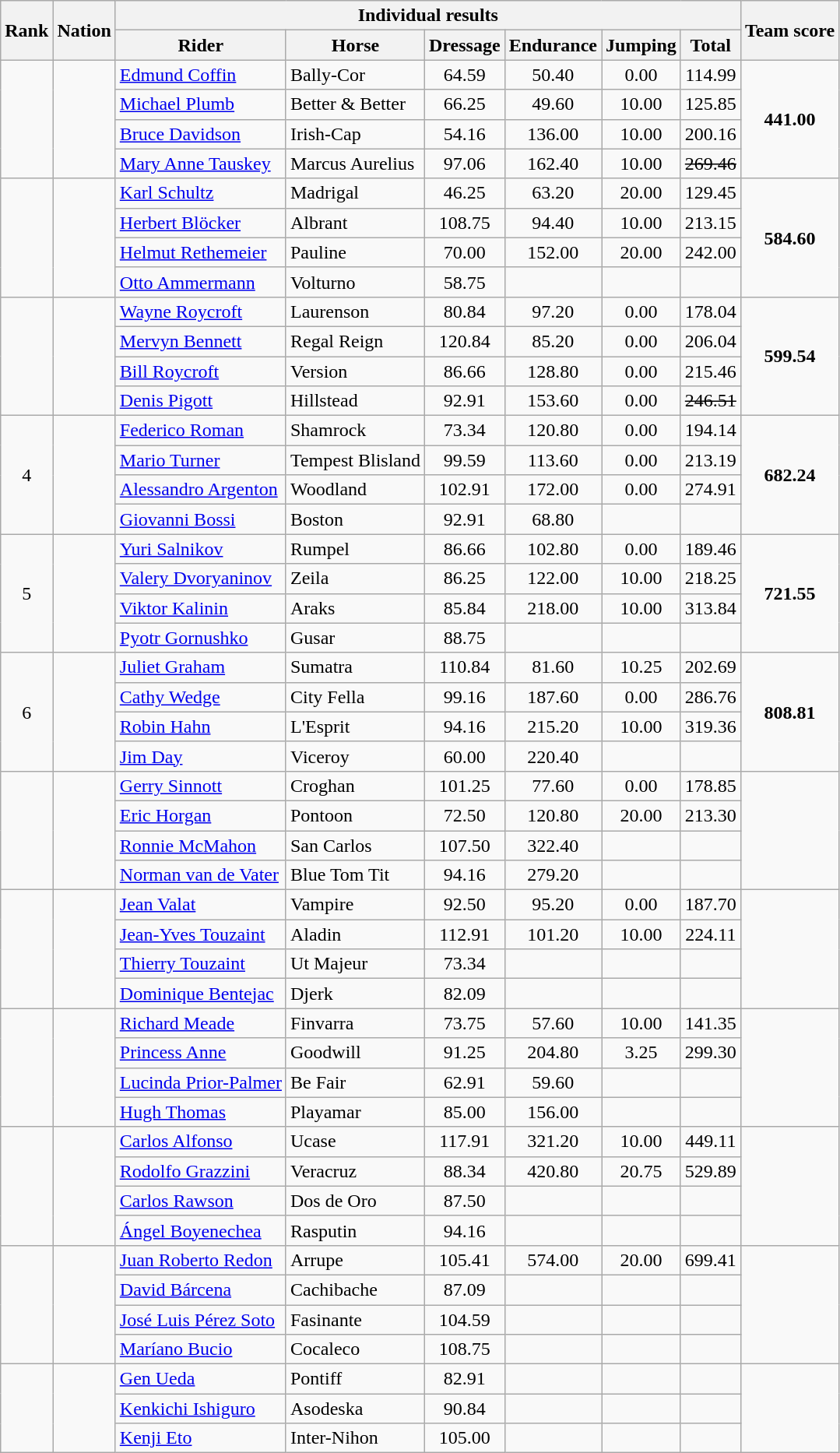<table class="wikitable sortable" style="text-align:center">
<tr>
<th rowspan=2>Rank</th>
<th rowspan=2>Nation</th>
<th colspan=6>Individual results</th>
<th rowspan=2>Team score</th>
</tr>
<tr>
<th>Rider</th>
<th>Horse</th>
<th>Dressage</th>
<th>Endurance</th>
<th>Jumping</th>
<th>Total</th>
</tr>
<tr>
<td rowspan=4></td>
<td align=left rowspan=4></td>
<td align=left><a href='#'>Edmund Coffin</a></td>
<td align=left>Bally-Cor</td>
<td>64.59</td>
<td>50.40</td>
<td>0.00</td>
<td>114.99</td>
<td rowspan=4><strong>441.00</strong></td>
</tr>
<tr>
<td align=left><a href='#'>Michael Plumb</a></td>
<td align=left>Better & Better</td>
<td>66.25</td>
<td>49.60</td>
<td>10.00</td>
<td>125.85</td>
</tr>
<tr>
<td align=left><a href='#'>Bruce Davidson</a></td>
<td align=left>Irish-Cap</td>
<td>54.16</td>
<td>136.00</td>
<td>10.00</td>
<td>200.16</td>
</tr>
<tr>
<td align=left><a href='#'>Mary Anne Tauskey</a></td>
<td align=left>Marcus Aurelius</td>
<td>97.06</td>
<td>162.40</td>
<td>10.00</td>
<td><s>269.46</s></td>
</tr>
<tr>
<td rowspan=4></td>
<td align=left rowspan=4></td>
<td align=left><a href='#'>Karl Schultz</a></td>
<td align=left>Madrigal</td>
<td>46.25</td>
<td>63.20</td>
<td>20.00</td>
<td>129.45</td>
<td rowspan=4><strong>584.60</strong></td>
</tr>
<tr>
<td align=left><a href='#'>Herbert Blöcker</a></td>
<td align=left>Albrant</td>
<td>108.75</td>
<td>94.40</td>
<td>10.00</td>
<td>213.15</td>
</tr>
<tr>
<td align=left><a href='#'>Helmut Rethemeier</a></td>
<td align=left>Pauline</td>
<td>70.00</td>
<td>152.00</td>
<td>20.00</td>
<td>242.00</td>
</tr>
<tr>
<td align=left><a href='#'>Otto Ammermann</a></td>
<td align=left>Volturno</td>
<td>58.75</td>
<td></td>
<td></td>
<td></td>
</tr>
<tr>
<td rowspan=4></td>
<td align=left rowspan=4></td>
<td align=left><a href='#'>Wayne Roycroft</a></td>
<td align=left>Laurenson</td>
<td>80.84</td>
<td>97.20</td>
<td>0.00</td>
<td>178.04</td>
<td rowspan=4><strong>599.54</strong></td>
</tr>
<tr>
<td align=left><a href='#'>Mervyn Bennett</a></td>
<td align=left>Regal Reign</td>
<td>120.84</td>
<td>85.20</td>
<td>0.00</td>
<td>206.04</td>
</tr>
<tr>
<td align=left><a href='#'>Bill Roycroft</a></td>
<td align=left>Version</td>
<td>86.66</td>
<td>128.80</td>
<td>0.00</td>
<td>215.46</td>
</tr>
<tr>
<td align=left><a href='#'>Denis Pigott</a></td>
<td align=left>Hillstead</td>
<td>92.91</td>
<td>153.60</td>
<td>0.00</td>
<td><s>246.51</s></td>
</tr>
<tr>
<td rowspan=4>4</td>
<td align=left rowspan=4></td>
<td align=left><a href='#'>Federico Roman</a></td>
<td align=left>Shamrock</td>
<td>73.34</td>
<td>120.80</td>
<td>0.00</td>
<td>194.14</td>
<td rowspan=4><strong>682.24</strong></td>
</tr>
<tr>
<td align=left><a href='#'>Mario Turner</a></td>
<td align=left>Tempest Blisland</td>
<td>99.59</td>
<td>113.60</td>
<td>0.00</td>
<td>213.19</td>
</tr>
<tr>
<td align=left><a href='#'>Alessandro Argenton</a></td>
<td align=left>Woodland</td>
<td>102.91</td>
<td>172.00</td>
<td>0.00</td>
<td>274.91</td>
</tr>
<tr>
<td align=left><a href='#'>Giovanni Bossi</a></td>
<td align=left>Boston</td>
<td>92.91</td>
<td>68.80</td>
<td></td>
<td></td>
</tr>
<tr>
<td rowspan=4>5</td>
<td align=left rowspan=4></td>
<td align=left><a href='#'>Yuri Salnikov</a></td>
<td align=left>Rumpel</td>
<td>86.66</td>
<td>102.80</td>
<td>0.00</td>
<td>189.46</td>
<td rowspan=4><strong>721.55</strong></td>
</tr>
<tr>
<td align=left><a href='#'>Valery Dvoryaninov</a></td>
<td align=left>Zeila</td>
<td>86.25</td>
<td>122.00</td>
<td>10.00</td>
<td>218.25</td>
</tr>
<tr>
<td align=left><a href='#'>Viktor Kalinin</a></td>
<td align=left>Araks</td>
<td>85.84</td>
<td>218.00</td>
<td>10.00</td>
<td>313.84</td>
</tr>
<tr>
<td align=left><a href='#'>Pyotr Gornushko</a></td>
<td align=left>Gusar</td>
<td>88.75</td>
<td></td>
<td></td>
<td></td>
</tr>
<tr>
<td rowspan=4>6</td>
<td align=left rowspan=4></td>
<td align=left><a href='#'>Juliet Graham</a></td>
<td align=left>Sumatra</td>
<td>110.84</td>
<td>81.60</td>
<td>10.25</td>
<td>202.69</td>
<td rowspan=4><strong>808.81</strong></td>
</tr>
<tr>
<td align=left><a href='#'>Cathy Wedge</a></td>
<td align=left>City Fella</td>
<td>99.16</td>
<td>187.60</td>
<td>0.00</td>
<td>286.76</td>
</tr>
<tr>
<td align=left><a href='#'>Robin Hahn</a></td>
<td align=left>L'Esprit</td>
<td>94.16</td>
<td>215.20</td>
<td>10.00</td>
<td>319.36</td>
</tr>
<tr>
<td align=left><a href='#'>Jim Day</a></td>
<td align=left>Viceroy</td>
<td>60.00</td>
<td>220.40</td>
<td></td>
<td></td>
</tr>
<tr>
<td rowspan=4></td>
<td align=left rowspan=4></td>
<td align=left><a href='#'>Gerry Sinnott</a></td>
<td align=left>Croghan</td>
<td>101.25</td>
<td>77.60</td>
<td>0.00</td>
<td>178.85</td>
<td rowspan=4></td>
</tr>
<tr>
<td align=left><a href='#'>Eric Horgan</a></td>
<td align=left>Pontoon</td>
<td>72.50</td>
<td>120.80</td>
<td>20.00</td>
<td>213.30</td>
</tr>
<tr>
<td align=left><a href='#'>Ronnie McMahon</a></td>
<td align=left>San Carlos</td>
<td>107.50</td>
<td>322.40</td>
<td></td>
<td></td>
</tr>
<tr>
<td align=left><a href='#'>Norman van de Vater</a></td>
<td align=left>Blue Tom Tit</td>
<td>94.16</td>
<td>279.20</td>
<td></td>
<td></td>
</tr>
<tr>
<td rowspan=4></td>
<td align=left rowspan=4></td>
<td align=left><a href='#'>Jean Valat</a></td>
<td align=left>Vampire</td>
<td>92.50</td>
<td>95.20</td>
<td>0.00</td>
<td>187.70</td>
<td rowspan=4></td>
</tr>
<tr>
<td align=left><a href='#'>Jean-Yves Touzaint</a></td>
<td align=left>Aladin</td>
<td>112.91</td>
<td>101.20</td>
<td>10.00</td>
<td>224.11</td>
</tr>
<tr>
<td align=left><a href='#'>Thierry Touzaint</a></td>
<td align=left>Ut Majeur</td>
<td>73.34</td>
<td></td>
<td></td>
<td></td>
</tr>
<tr>
<td align=left><a href='#'>Dominique Bentejac</a></td>
<td align=left>Djerk</td>
<td>82.09</td>
<td></td>
<td></td>
<td></td>
</tr>
<tr>
<td rowspan=4></td>
<td align=left rowspan=4></td>
<td align=left><a href='#'>Richard Meade</a></td>
<td align=left>Finvarra</td>
<td>73.75</td>
<td>57.60</td>
<td>10.00</td>
<td>141.35</td>
<td rowspan=4></td>
</tr>
<tr>
<td align=left><a href='#'>Princess Anne</a></td>
<td align=left>Goodwill</td>
<td>91.25</td>
<td>204.80</td>
<td>3.25</td>
<td>299.30</td>
</tr>
<tr>
<td align=left><a href='#'>Lucinda Prior-Palmer</a></td>
<td align=left>Be Fair</td>
<td>62.91</td>
<td>59.60</td>
<td></td>
<td></td>
</tr>
<tr>
<td align=left><a href='#'>Hugh Thomas</a></td>
<td align=left>Playamar</td>
<td>85.00</td>
<td>156.00</td>
<td></td>
<td></td>
</tr>
<tr>
<td rowspan=4></td>
<td align=left rowspan=4></td>
<td align=left><a href='#'>Carlos Alfonso</a></td>
<td align=left>Ucase</td>
<td>117.91</td>
<td>321.20</td>
<td>10.00</td>
<td>449.11</td>
<td rowspan=4></td>
</tr>
<tr>
<td align=left><a href='#'>Rodolfo Grazzini</a></td>
<td align=left>Veracruz</td>
<td>88.34</td>
<td>420.80</td>
<td>20.75</td>
<td>529.89</td>
</tr>
<tr>
<td align=left><a href='#'>Carlos Rawson</a></td>
<td align=left>Dos de Oro</td>
<td>87.50</td>
<td></td>
<td></td>
<td></td>
</tr>
<tr>
<td align=left><a href='#'>Ángel Boyenechea</a></td>
<td align=left>Rasputin</td>
<td>94.16</td>
<td></td>
<td></td>
<td></td>
</tr>
<tr>
<td rowspan=4></td>
<td align=left rowspan=4></td>
<td align=left><a href='#'>Juan Roberto Redon</a></td>
<td align=left>Arrupe</td>
<td>105.41</td>
<td>574.00</td>
<td>20.00</td>
<td>699.41</td>
<td rowspan=4></td>
</tr>
<tr>
<td align=left><a href='#'>David Bárcena</a></td>
<td align=left>Cachibache</td>
<td>87.09</td>
<td></td>
<td></td>
<td></td>
</tr>
<tr>
<td align=left><a href='#'>José Luis Pérez Soto</a></td>
<td align=left>Fasinante</td>
<td>104.59</td>
<td></td>
<td></td>
<td></td>
</tr>
<tr>
<td align=left><a href='#'>Maríano Bucio</a></td>
<td align=left>Cocaleco</td>
<td>108.75</td>
<td></td>
<td></td>
<td></td>
</tr>
<tr>
<td rowspan=3></td>
<td align=left rowspan=3></td>
<td align=left><a href='#'>Gen Ueda</a></td>
<td align=left>Pontiff</td>
<td>82.91</td>
<td></td>
<td></td>
<td></td>
<td rowspan=3></td>
</tr>
<tr>
<td align=left><a href='#'>Kenkichi Ishiguro</a></td>
<td align=left>Asodeska</td>
<td>90.84</td>
<td></td>
<td></td>
<td></td>
</tr>
<tr>
<td align=left><a href='#'>Kenji Eto</a></td>
<td align=left>Inter-Nihon</td>
<td>105.00</td>
<td></td>
<td></td>
<td></td>
</tr>
</table>
